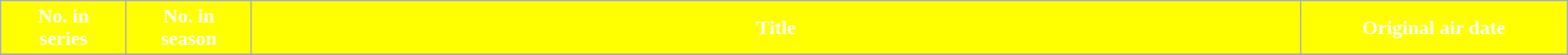<table class="wikitable plainrowheaders" style="width:99%; margin:auto; background:#ffffff;">
<tr>
<th scope="col" style="background:#ffff00; color:#ffffff;" width=8%>No. in<br>series</th>
<th scope="col" style="background:#ffff00; color:#ffffff;" width=8%>No. in<br>season</th>
<th scope="col" style="background:#ffff00; color:#ffffff;">Title</th>
<th scope="col" style="background:#ffff00; color:#ffffff;" width=17%>Original air date</th>
</tr>
<tr>
</tr>
</table>
